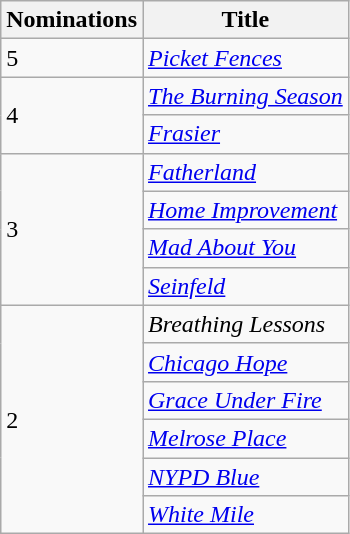<table class="wikitable">
<tr>
<th>Nominations</th>
<th>Title</th>
</tr>
<tr>
<td>5</td>
<td><em><a href='#'>Picket Fences</a></em></td>
</tr>
<tr>
<td rowspan="2">4</td>
<td><em><a href='#'>The Burning Season</a></em></td>
</tr>
<tr>
<td><em><a href='#'>Frasier</a></em></td>
</tr>
<tr>
<td rowspan="4">3</td>
<td><em><a href='#'>Fatherland</a></em></td>
</tr>
<tr>
<td><em><a href='#'>Home Improvement</a></em></td>
</tr>
<tr>
<td><em><a href='#'>Mad About You</a></em></td>
</tr>
<tr>
<td><em><a href='#'>Seinfeld</a></em></td>
</tr>
<tr>
<td rowspan="6">2</td>
<td><em>Breathing Lessons</em></td>
</tr>
<tr>
<td><em><a href='#'>Chicago Hope</a></em></td>
</tr>
<tr>
<td><em><a href='#'>Grace Under Fire</a></em></td>
</tr>
<tr>
<td><em><a href='#'>Melrose Place</a></em></td>
</tr>
<tr>
<td><em><a href='#'>NYPD Blue</a></em></td>
</tr>
<tr>
<td><em><a href='#'>White Mile</a></em></td>
</tr>
</table>
